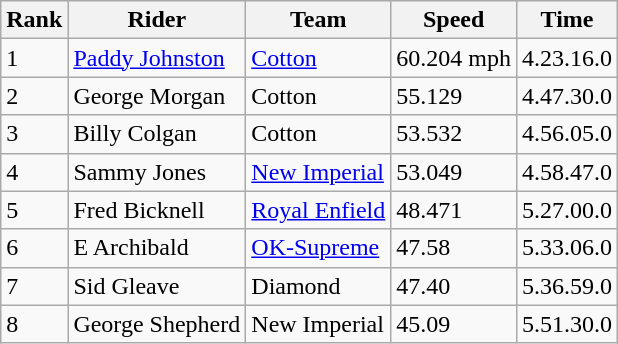<table class="wikitable">
<tr style="background:#efefef;">
<th>Rank</th>
<th>Rider</th>
<th>Team</th>
<th>Speed</th>
<th>Time</th>
</tr>
<tr>
<td>1</td>
<td> <a href='#'>Paddy Johnston</a></td>
<td><a href='#'>Cotton</a></td>
<td>60.204 mph</td>
<td>4.23.16.0</td>
</tr>
<tr>
<td>2</td>
<td> George Morgan</td>
<td>Cotton</td>
<td>55.129</td>
<td>4.47.30.0</td>
</tr>
<tr>
<td>3</td>
<td> Billy Colgan</td>
<td>Cotton</td>
<td>53.532</td>
<td>4.56.05.0</td>
</tr>
<tr>
<td>4</td>
<td> Sammy Jones</td>
<td><a href='#'>New Imperial</a></td>
<td>53.049</td>
<td>4.58.47.0</td>
</tr>
<tr>
<td>5</td>
<td> Fred Bicknell</td>
<td><a href='#'>Royal Enfield</a></td>
<td>48.471</td>
<td>5.27.00.0</td>
</tr>
<tr>
<td>6</td>
<td> E Archibald</td>
<td><a href='#'>OK-Supreme</a></td>
<td>47.58</td>
<td>5.33.06.0</td>
</tr>
<tr>
<td>7</td>
<td> Sid Gleave</td>
<td>Diamond</td>
<td>47.40</td>
<td>5.36.59.0</td>
</tr>
<tr>
<td>8</td>
<td> George Shepherd</td>
<td>New Imperial</td>
<td>45.09</td>
<td>5.51.30.0</td>
</tr>
</table>
